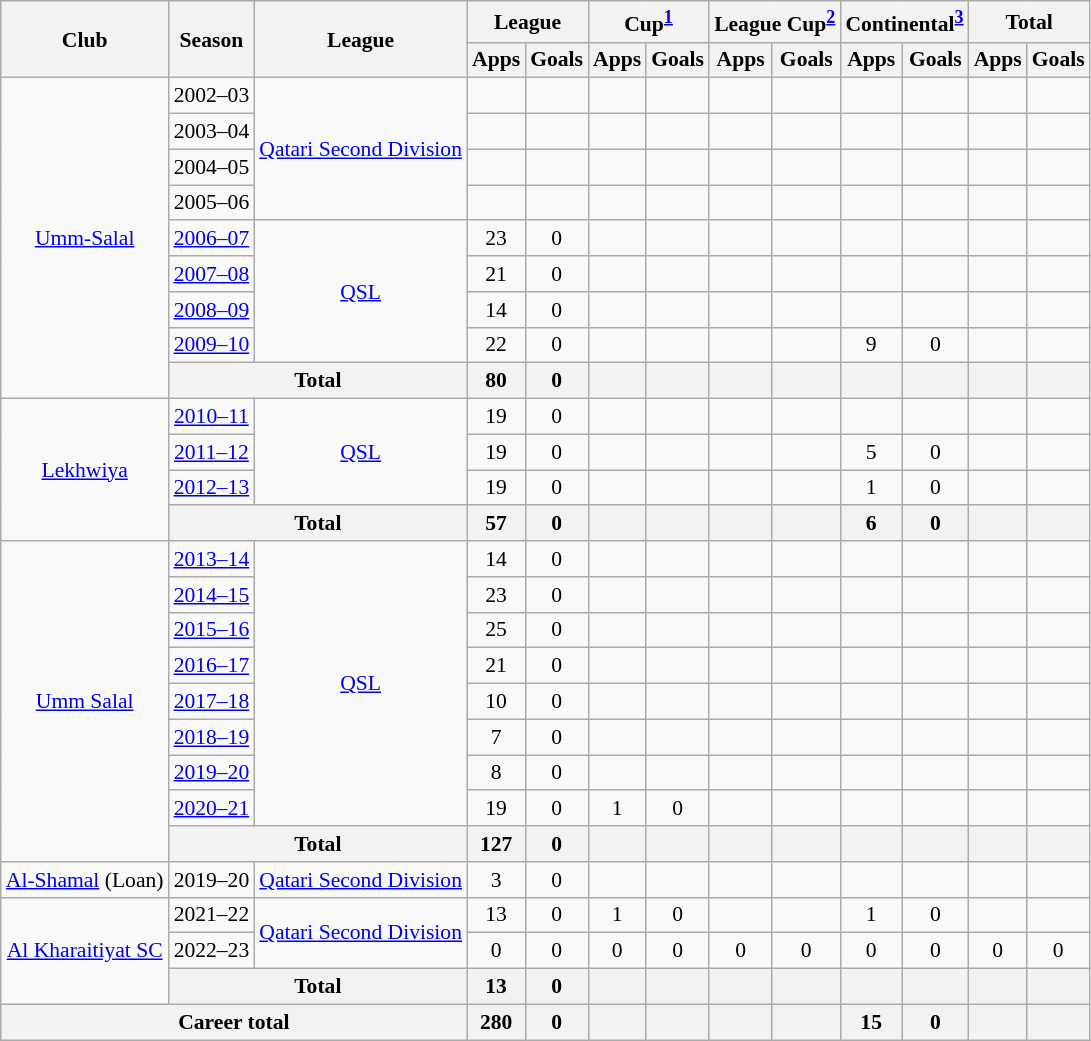<table class="wikitable" style="font-size:90%; text-align:center;">
<tr>
<th rowspan="2">Club</th>
<th rowspan="2">Season</th>
<th rowspan="2">League</th>
<th colspan="2">League</th>
<th colspan="2">Cup<sup><a href='#'>1</a></sup></th>
<th colspan="2">League Cup<sup><a href='#'>2</a></sup></th>
<th colspan="2">Continental<sup><a href='#'>3</a></sup></th>
<th colspan="2">Total</th>
</tr>
<tr>
<th>Apps</th>
<th>Goals</th>
<th>Apps</th>
<th>Goals</th>
<th>Apps</th>
<th>Goals</th>
<th>Apps</th>
<th>Goals</th>
<th>Apps</th>
<th>Goals</th>
</tr>
<tr>
<td rowspan="9"><a href='#'>Umm-Salal</a></td>
<td 2002–03 Qatari Second Division>2002–03</td>
<td rowspan="4" valign="center"><a href='#'>Qatari Second Division</a></td>
<td></td>
<td></td>
<td></td>
<td></td>
<td></td>
<td></td>
<td></td>
<td></td>
<td></td>
<td></td>
</tr>
<tr>
<td 2003–04 Qatari Second Division>2003–04</td>
<td></td>
<td></td>
<td></td>
<td></td>
<td></td>
<td></td>
<td></td>
<td></td>
<td></td>
<td></td>
</tr>
<tr>
<td 2004–05 Qatari Second Division>2004–05</td>
<td></td>
<td></td>
<td></td>
<td></td>
<td></td>
<td></td>
<td></td>
<td></td>
<td></td>
<td></td>
</tr>
<tr>
<td 2005–06 Qatari Second Division>2005–06</td>
<td></td>
<td></td>
<td></td>
<td></td>
<td></td>
<td></td>
<td></td>
<td></td>
<td></td>
<td></td>
</tr>
<tr>
<td><a href='#'>2006–07</a></td>
<td rowspan="4" valign="center"><a href='#'>QSL</a></td>
<td>23</td>
<td>0</td>
<td></td>
<td></td>
<td></td>
<td></td>
<td></td>
<td></td>
<td></td>
<td></td>
</tr>
<tr>
<td><a href='#'>2007–08</a></td>
<td>21</td>
<td>0</td>
<td></td>
<td></td>
<td></td>
<td></td>
<td></td>
<td></td>
<td></td>
<td></td>
</tr>
<tr>
<td><a href='#'>2008–09</a></td>
<td>14</td>
<td>0</td>
<td></td>
<td></td>
<td></td>
<td></td>
<td></td>
<td></td>
<td></td>
<td></td>
</tr>
<tr>
<td><a href='#'>2009–10</a></td>
<td>22</td>
<td>0</td>
<td></td>
<td></td>
<td></td>
<td></td>
<td>9</td>
<td>0</td>
<td></td>
<td></td>
</tr>
<tr>
<th colspan="2">Total</th>
<th>80</th>
<th>0</th>
<th></th>
<th></th>
<th></th>
<th></th>
<th></th>
<th></th>
<th></th>
<th></th>
</tr>
<tr>
<td rowspan="4"><a href='#'>Lekhwiya</a></td>
<td><a href='#'>2010–11</a></td>
<td rowspan="3" valign="center"><a href='#'>QSL</a></td>
<td>19</td>
<td>0</td>
<td></td>
<td></td>
<td></td>
<td></td>
<td></td>
<td></td>
<td></td>
<td></td>
</tr>
<tr>
<td><a href='#'>2011–12</a></td>
<td>19</td>
<td>0</td>
<td></td>
<td></td>
<td></td>
<td></td>
<td>5</td>
<td>0</td>
<td></td>
<td></td>
</tr>
<tr>
<td><a href='#'>2012–13</a></td>
<td>19</td>
<td>0</td>
<td></td>
<td></td>
<td></td>
<td></td>
<td>1</td>
<td>0</td>
<td></td>
<td></td>
</tr>
<tr>
<th colspan="2">Total</th>
<th>57</th>
<th>0</th>
<th></th>
<th></th>
<th></th>
<th></th>
<th>6</th>
<th>0</th>
<th></th>
<th></th>
</tr>
<tr>
<td rowspan="9"><a href='#'>Umm Salal</a></td>
<td><a href='#'>2013–14</a></td>
<td rowspan="8" valign="center"><a href='#'>QSL</a></td>
<td>14</td>
<td>0</td>
<td></td>
<td></td>
<td></td>
<td></td>
<td></td>
<td></td>
<td></td>
<td></td>
</tr>
<tr>
<td><a href='#'>2014–15</a></td>
<td>23</td>
<td>0</td>
<td></td>
<td></td>
<td></td>
<td></td>
<td></td>
<td></td>
<td></td>
<td></td>
</tr>
<tr>
<td><a href='#'>2015–16</a></td>
<td>25</td>
<td>0</td>
<td></td>
<td></td>
<td></td>
<td></td>
<td></td>
<td></td>
<td></td>
<td></td>
</tr>
<tr>
<td><a href='#'>2016–17</a></td>
<td>21</td>
<td>0</td>
<td></td>
<td></td>
<td></td>
<td></td>
<td></td>
<td></td>
<td></td>
<td></td>
</tr>
<tr>
<td><a href='#'>2017–18</a></td>
<td>10</td>
<td>0</td>
<td></td>
<td></td>
<td></td>
<td></td>
<td></td>
<td></td>
<td></td>
<td></td>
</tr>
<tr>
<td><a href='#'>2018–19</a></td>
<td>7</td>
<td>0</td>
<td></td>
<td></td>
<td></td>
<td></td>
<td></td>
<td></td>
<td></td>
<td></td>
</tr>
<tr>
<td><a href='#'>2019–20</a></td>
<td>8</td>
<td>0</td>
<td></td>
<td></td>
<td></td>
<td></td>
<td></td>
<td></td>
<td></td>
<td></td>
</tr>
<tr>
<td><a href='#'>2020–21</a></td>
<td>19</td>
<td>0</td>
<td>1</td>
<td>0</td>
<td></td>
<td></td>
<td></td>
<td></td>
<td></td>
<td></td>
</tr>
<tr>
<th colspan="2">Total</th>
<th>127</th>
<th>0</th>
<th></th>
<th></th>
<th></th>
<th></th>
<th></th>
<th></th>
<th></th>
<th></th>
</tr>
<tr>
<td><a href='#'>Al-Shamal</a> (Loan)</td>
<td 2019–20 Qatari Second Division>2019–20</td>
<td valign="center"><a href='#'>Qatari Second Division</a></td>
<td>3</td>
<td>0</td>
<td></td>
<td></td>
<td></td>
<td></td>
<td></td>
<td></td>
<td></td>
<td></td>
</tr>
<tr>
<td rowspan="3"><a href='#'>Al Kharaitiyat SC</a></td>
<td 2021–22 Qatari Second Division>2021–22</td>
<td rowspan="2" valign="center"><a href='#'>Qatari Second Division</a></td>
<td>13</td>
<td>0</td>
<td>1</td>
<td>0</td>
<td></td>
<td></td>
<td>1</td>
<td>0</td>
<td></td>
<td></td>
</tr>
<tr>
<td 2022–23 Qatari Second Division>2022–23</td>
<td>0</td>
<td>0</td>
<td>0</td>
<td>0</td>
<td>0</td>
<td>0</td>
<td>0</td>
<td>0</td>
<td>0</td>
<td>0</td>
</tr>
<tr>
<th colspan="2">Total</th>
<th>13</th>
<th>0</th>
<th></th>
<th></th>
<th></th>
<th></th>
<th></th>
<th></th>
<th></th>
<th></th>
</tr>
<tr>
<th colspan="3">Career total</th>
<th>280</th>
<th>0</th>
<th></th>
<th></th>
<th></th>
<th></th>
<th>15</th>
<th>0</th>
<th></th>
<th></th>
</tr>
</table>
